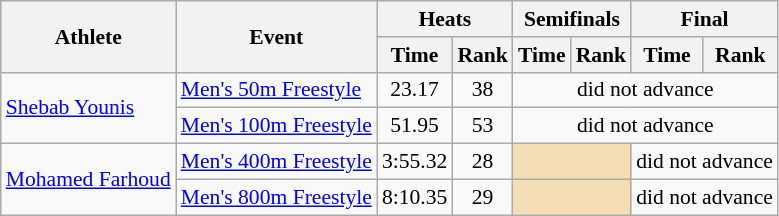<table class=wikitable style="font-size:90%">
<tr>
<th rowspan="2">Athlete</th>
<th rowspan="2">Event</th>
<th colspan="2">Heats</th>
<th colspan="2">Semifinals</th>
<th colspan="2">Final</th>
</tr>
<tr>
<th>Time</th>
<th>Rank</th>
<th>Time</th>
<th>Rank</th>
<th>Time</th>
<th>Rank</th>
</tr>
<tr>
<td rowspan="2"><a href='#'>Shebab Younis</a></td>
<td><a href='#'>Men's 50m Freestyle</a></td>
<td align=center>23.17</td>
<td align=center>38</td>
<td align=center colspan=4>did not advance</td>
</tr>
<tr>
<td><a href='#'>Men's 100m Freestyle</a></td>
<td align=center>51.95</td>
<td align=center>53</td>
<td align=center colspan=4>did not advance</td>
</tr>
<tr>
<td rowspan="2"><a href='#'>Mohamed Farhoud</a></td>
<td><a href='#'>Men's 400m Freestyle</a></td>
<td align=center>3:55.32</td>
<td align=center>28</td>
<td colspan= 2 bgcolor="wheat"></td>
<td align=center colspan=2>did not advance</td>
</tr>
<tr>
<td><a href='#'>Men's 800m Freestyle</a></td>
<td align=center>8:10.35</td>
<td align=center>29</td>
<td colspan= 2 bgcolor="wheat"></td>
<td align=center colspan=2>did not advance</td>
</tr>
</table>
